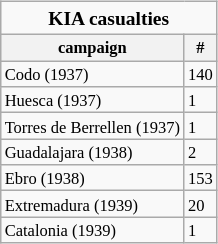<table class=wikitable style="text-align:left; font-size:11px; float:right; margin:5px">
<tr style="font-size: small;">
<td colspan="12" style="text-align:center;"><strong>KIA casualties</strong></td>
</tr>
<tr>
<th>campaign</th>
<th>#</th>
</tr>
<tr>
<td>Codo (1937)</td>
<td>140</td>
</tr>
<tr>
<td>Huesca (1937)</td>
<td>1</td>
</tr>
<tr>
<td>Torres de Berrellen (1937)</td>
<td>1</td>
</tr>
<tr>
<td>Guadalajara (1938)</td>
<td>2</td>
</tr>
<tr>
<td>Ebro (1938)</td>
<td>153</td>
</tr>
<tr>
<td>Extremadura (1939)</td>
<td>20</td>
</tr>
<tr>
<td>Catalonia (1939)</td>
<td>1</td>
</tr>
</table>
